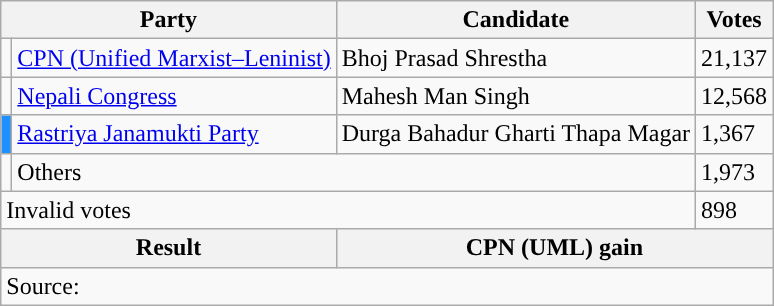<table class="wikitable">
<tr>
<th colspan="2">Party</th>
<th>Candidate</th>
<th>Votes</th>
</tr>
<tr>
<td style="background-color:"></td>
<td><a href='#'>CPN (Unified Marxist–Leninist)</a></td>
<td>Bhoj Prasad Shrestha</td>
<td>21,137</td>
</tr>
<tr>
<td style="background-color:"></td>
<td><a href='#'>Nepali Congress</a></td>
<td>Mahesh Man Singh</td>
<td>12,568</td>
</tr>
<tr>
<td style="background-color:dodgerblue"></td>
<td><a href='#'>Rastriya Janamukti Party</a></td>
<td>Durga Bahadur Gharti Thapa Magar</td>
<td>1,367</td>
</tr>
<tr>
<td></td>
<td colspan="2">Others</td>
<td>1,973</td>
</tr>
<tr>
<td colspan="3">Invalid votes</td>
<td>898</td>
</tr>
<tr>
<th colspan="2">Result</th>
<th colspan="2">CPN (UML) gain</th>
</tr>
<tr>
<td colspan="4">Source: </td>
</tr>
</table>
